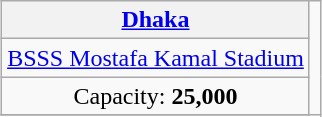<table class="wikitable" style="text-align:center; margin:0.2em auto;">
<tr>
<th><a href='#'>Dhaka</a></th>
<td rowspan="4"></td>
</tr>
<tr>
<td><a href='#'>BSSS Mostafa Kamal Stadium</a></td>
</tr>
<tr>
<td>Capacity: <strong>25,000</strong></td>
</tr>
<tr>
</tr>
</table>
